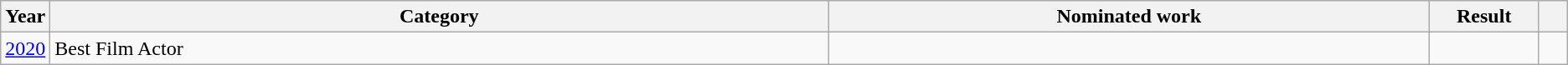<table class="wikitable sortable">
<tr>
<th scope="col" style="width:1em;">Year</th>
<th scope="col" style="width:39em;">Category</th>
<th scope="col" style="width:30em;">Nominated work</th>
<th scope="col" style="width:5em;">Result</th>
<th scope="col" style="width:1em;"class="unsortable"></th>
</tr>
<tr>
<td><a href='#'>2020</a></td>
<td>Best Film Actor</td>
<td></td>
<td></td>
<td align="center"></td>
</tr>
</table>
